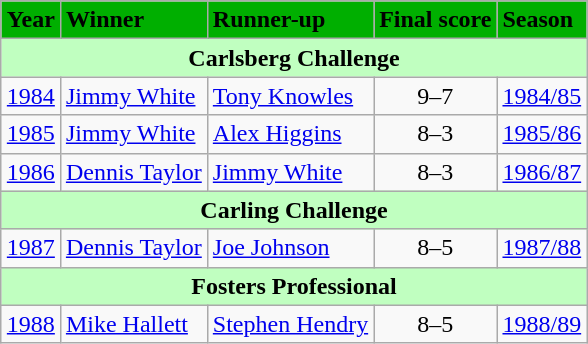<table class="wikitable" style="margin: auto">
<tr>
<th style="text-align: center; background-color: #00af00">Year</th>
<th style="text-align: left; background-color: #00af00">Winner</th>
<th style="text-align: left; background-color: #00af00">Runner-up</th>
<th style="text-align: left; background-color: #00af00">Final score</th>
<th style="text-align: left; background-color: #00af00">Season</th>
</tr>
<tr>
<th colspan=5 style="text-align: center; background-color: #c0ffc0">Carlsberg Challenge</th>
</tr>
<tr>
<td><a href='#'>1984</a></td>
<td> <a href='#'>Jimmy White</a></td>
<td> <a href='#'>Tony Knowles</a></td>
<td style="text-align: center">9–7</td>
<td><a href='#'>1984/85</a></td>
</tr>
<tr>
<td><a href='#'>1985</a></td>
<td> <a href='#'>Jimmy White</a></td>
<td> <a href='#'>Alex Higgins</a></td>
<td style="text-align: center">8–3</td>
<td><a href='#'>1985/86</a></td>
</tr>
<tr>
<td><a href='#'>1986</a></td>
<td> <a href='#'>Dennis Taylor</a></td>
<td> <a href='#'>Jimmy White</a></td>
<td style="text-align: center">8–3</td>
<td><a href='#'>1986/87</a></td>
</tr>
<tr>
<th colspan=5 style="text-align: center; background-color: #c0ffc0">Carling Challenge</th>
</tr>
<tr>
<td><a href='#'>1987</a></td>
<td> <a href='#'>Dennis Taylor</a></td>
<td> <a href='#'>Joe Johnson</a></td>
<td style="text-align: center">8–5</td>
<td><a href='#'>1987/88</a></td>
</tr>
<tr>
<th colspan=5 style="text-align: center; background-color: #c0ffc0">Fosters Professional</th>
</tr>
<tr>
<td><a href='#'>1988</a></td>
<td> <a href='#'>Mike Hallett</a></td>
<td> <a href='#'>Stephen Hendry</a></td>
<td style="text-align: center">8–5</td>
<td><a href='#'>1988/89</a></td>
</tr>
</table>
